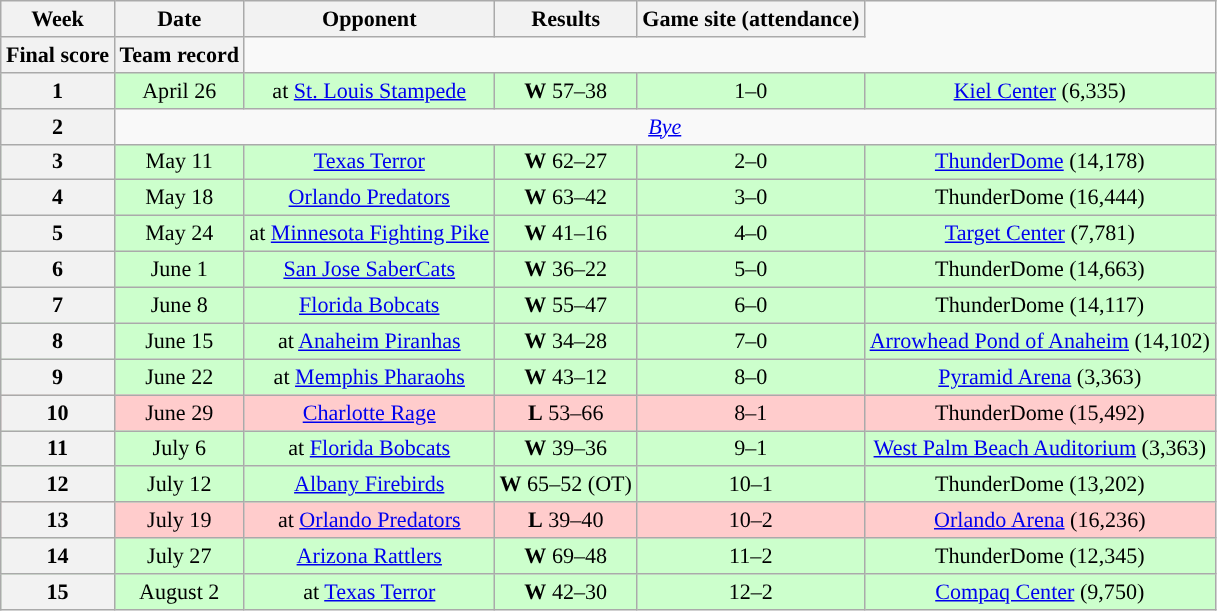<table class="wikitable" style="font-size: 92%;" "align=center">
<tr>
<th>Week</th>
<th>Date</th>
<th>Opponent</th>
<th>Results</th>
<th>Game site (attendance)</th>
</tr>
<tr>
<th>Final score</th>
<th>Team record</th>
</tr>
<tr style="background:#cfc">
<th>1</th>
<td style="text-align:center;">April 26</td>
<td style="text-align:center;">at <a href='#'>St. Louis Stampede</a></td>
<td style="text-align:center;"><strong>W</strong> 57–38</td>
<td style="text-align:center;">1–0</td>
<td style="text-align:center;"><a href='#'>Kiel Center</a> (6,335)</td>
</tr>
<tr style=>
<th>2</th>
<td colspan="8" style="text-align:center;"><em><a href='#'>Bye</a></em></td>
</tr>
<tr style="background:#cfc">
<th>3</th>
<td style="text-align:center;">May 11</td>
<td style="text-align:center;"><a href='#'>Texas Terror</a></td>
<td style="text-align:center;"><strong>W</strong> 62–27</td>
<td style="text-align:center;">2–0</td>
<td style="text-align:center;"><a href='#'>ThunderDome</a> (14,178)</td>
</tr>
<tr style="background:#cfc">
<th>4</th>
<td style="text-align:center;">May 18</td>
<td style="text-align:center;"><a href='#'>Orlando Predators</a></td>
<td style="text-align:center;"><strong>W</strong> 63–42</td>
<td style="text-align:center;">3–0</td>
<td style="text-align:center;">ThunderDome (16,444)</td>
</tr>
<tr style="background:#cfc">
<th>5</th>
<td style="text-align:center;">May 24</td>
<td style="text-align:center;">at <a href='#'>Minnesota Fighting Pike</a></td>
<td style="text-align:center;"><strong>W</strong> 41–16</td>
<td style="text-align:center;">4–0</td>
<td style="text-align:center;"><a href='#'>Target Center</a> (7,781)</td>
</tr>
<tr style="background:#cfc">
<th>6</th>
<td style="text-align:center;">June 1</td>
<td style="text-align:center;"><a href='#'>San Jose SaberCats</a></td>
<td style="text-align:center;"><strong>W</strong> 36–22</td>
<td style="text-align:center;">5–0</td>
<td style="text-align:center;">ThunderDome (14,663)</td>
</tr>
<tr style="background:#cfc">
<th>7</th>
<td style="text-align:center;">June 8</td>
<td style="text-align:center;"><a href='#'>Florida Bobcats</a></td>
<td style="text-align:center;"><strong>W</strong> 55–47</td>
<td style="text-align:center;">6–0</td>
<td style="text-align:center;">ThunderDome (14,117)</td>
</tr>
<tr style="background:#cfc">
<th>8</th>
<td style="text-align:center;">June 15</td>
<td style="text-align:center;">at <a href='#'>Anaheim Piranhas</a></td>
<td style="text-align:center;"><strong>W</strong> 34–28</td>
<td style="text-align:center;">7–0</td>
<td style="text-align:center;"><a href='#'>Arrowhead Pond of Anaheim</a> (14,102)</td>
</tr>
<tr style="background:#cfc">
<th>9</th>
<td style="text-align:center;">June 22</td>
<td style="text-align:center;">at <a href='#'>Memphis Pharaohs</a></td>
<td style="text-align:center;"><strong>W</strong> 43–12</td>
<td style="text-align:center;">8–0</td>
<td style="text-align:center;"><a href='#'>Pyramid Arena</a> (3,363)</td>
</tr>
<tr style="background:#fcc">
<th>10</th>
<td style="text-align:center;">June 29</td>
<td style="text-align:center;"><a href='#'>Charlotte Rage</a></td>
<td style="text-align:center;"><strong>L</strong> 53–66</td>
<td style="text-align:center;">8–1</td>
<td style="text-align:center;">ThunderDome (15,492)</td>
</tr>
<tr style="background:#cfc">
<th>11</th>
<td style="text-align:center;">July 6</td>
<td style="text-align:center;">at <a href='#'>Florida Bobcats</a></td>
<td style="text-align:center;"><strong>W</strong> 39–36</td>
<td style="text-align:center;">9–1</td>
<td style="text-align:center;"><a href='#'>West Palm Beach Auditorium</a> (3,363)</td>
</tr>
<tr style="background:#cfc">
<th>12</th>
<td style="text-align:center;">July 12</td>
<td style="text-align:center;"><a href='#'>Albany Firebirds</a></td>
<td style="text-align:center;"><strong>W</strong> 65–52 (OT)</td>
<td style="text-align:center;">10–1</td>
<td style="text-align:center;">ThunderDome (13,202)</td>
</tr>
<tr style="background:#fcc">
<th>13</th>
<td style="text-align:center;">July 19</td>
<td style="text-align:center;">at <a href='#'>Orlando Predators</a></td>
<td style="text-align:center;"><strong>L</strong> 39–40</td>
<td style="text-align:center;">10–2</td>
<td style="text-align:center;"><a href='#'>Orlando Arena</a> (16,236)</td>
</tr>
<tr style="background:#cfc">
<th>14</th>
<td style="text-align:center;">July 27</td>
<td style="text-align:center;"><a href='#'>Arizona Rattlers</a></td>
<td style="text-align:center;"><strong>W</strong> 69–48</td>
<td style="text-align:center;">11–2</td>
<td style="text-align:center;">ThunderDome (12,345)</td>
</tr>
<tr style="background:#cfc">
<th>15</th>
<td style="text-align:center;">August 2</td>
<td style="text-align:center;">at <a href='#'>Texas Terror</a></td>
<td style="text-align:center;"><strong>W</strong> 42–30</td>
<td style="text-align:center;">12–2</td>
<td style="text-align:center;"><a href='#'>Compaq Center</a> (9,750)</td>
</tr>
</table>
